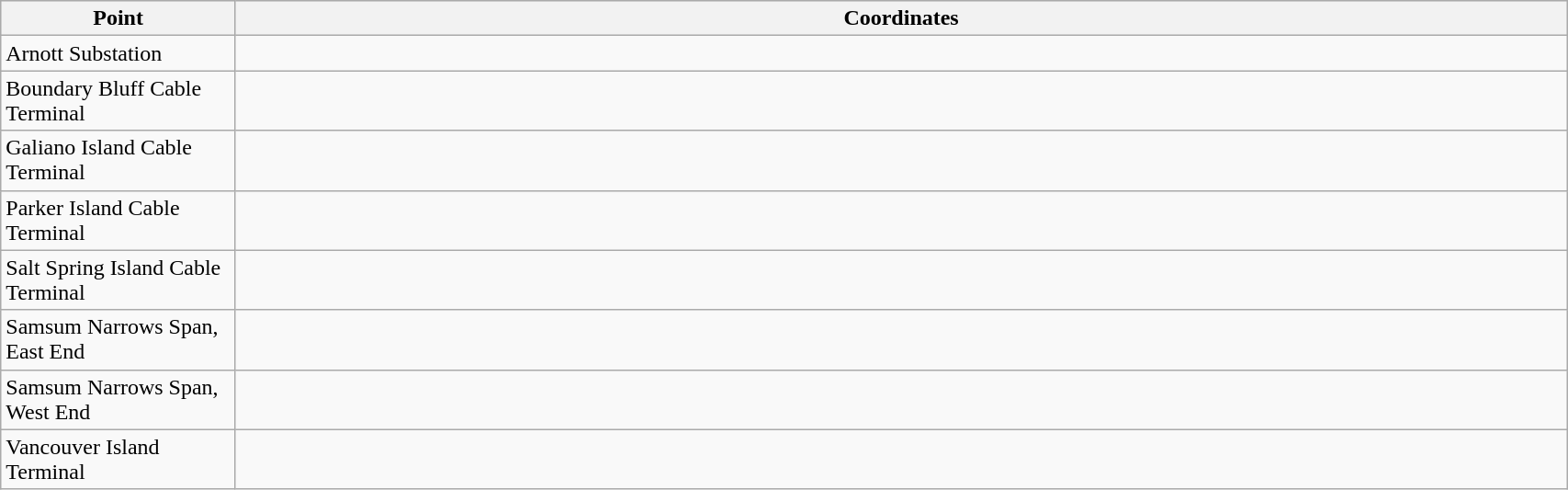<table class="wikitable sortable" width="90%">
<tr bgcolor="#dfdfdf">
<th width="15%">Point</th>
<th>Coordinates</th>
</tr>
<tr>
<td>Arnott Substation</td>
<td></td>
</tr>
<tr>
<td>Boundary Bluff Cable Terminal</td>
<td></td>
</tr>
<tr>
<td>Galiano Island Cable Terminal</td>
<td></td>
</tr>
<tr>
<td>Parker Island Cable Terminal</td>
<td></td>
</tr>
<tr>
<td>Salt Spring Island Cable Terminal</td>
<td></td>
</tr>
<tr>
<td>Samsum Narrows Span, East End</td>
<td></td>
</tr>
<tr>
<td>Samsum Narrows Span, West End</td>
<td></td>
</tr>
<tr>
<td>Vancouver Island Terminal</td>
<td></td>
</tr>
</table>
